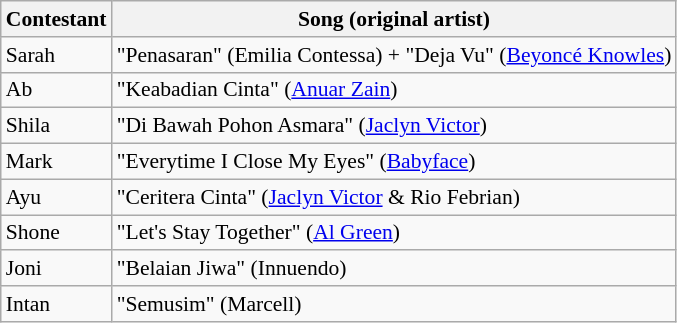<table class="wikitable" style="font-size:90%;">
<tr>
<th>Contestant</th>
<th>Song (original artist)</th>
</tr>
<tr>
<td>Sarah</td>
<td>"Penasaran" (Emilia Contessa) + "Deja Vu" (<a href='#'>Beyoncé Knowles</a>)</td>
</tr>
<tr>
<td>Ab</td>
<td>"Keabadian Cinta" (<a href='#'>Anuar Zain</a>)</td>
</tr>
<tr>
<td>Shila</td>
<td>"Di Bawah Pohon Asmara" (<a href='#'>Jaclyn Victor</a>)</td>
</tr>
<tr>
<td>Mark</td>
<td>"Everytime I Close My Eyes" (<a href='#'>Babyface</a>)</td>
</tr>
<tr>
<td>Ayu</td>
<td>"Ceritera Cinta" (<a href='#'>Jaclyn Victor</a> & Rio Febrian)</td>
</tr>
<tr>
<td>Shone</td>
<td>"Let's Stay Together" (<a href='#'>Al Green</a>)</td>
</tr>
<tr>
<td>Joni</td>
<td>"Belaian Jiwa" (Innuendo)</td>
</tr>
<tr>
<td>Intan</td>
<td>"Semusim" (Marcell)</td>
</tr>
</table>
